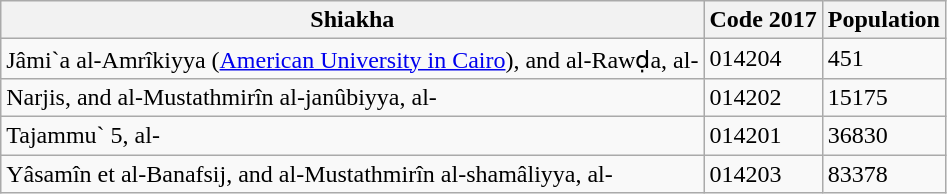<table class="wikitable sortable">
<tr>
<th colspan="1" rowspan="1">Shiakha</th>
<th colspan="1" rowspan="1">Code 2017</th>
<th colspan="1" rowspan="1">Population</th>
</tr>
<tr>
<td>Jâmi`a al-Amrîkiyya (<a href='#'>American University in Cairo</a>), and al-Rawḍa, al-</td>
<td>014204</td>
<td>451</td>
</tr>
<tr>
<td>Narjis, and al-Mustathmirîn al-janûbiyya, al-</td>
<td>014202</td>
<td>15175</td>
</tr>
<tr>
<td>Tajammu` 5, al-</td>
<td>014201</td>
<td>36830</td>
</tr>
<tr>
<td>Yâsamîn et al-Banafsij, and al-Mustathmirîn al-shamâliyya, al-</td>
<td>014203</td>
<td>83378</td>
</tr>
</table>
